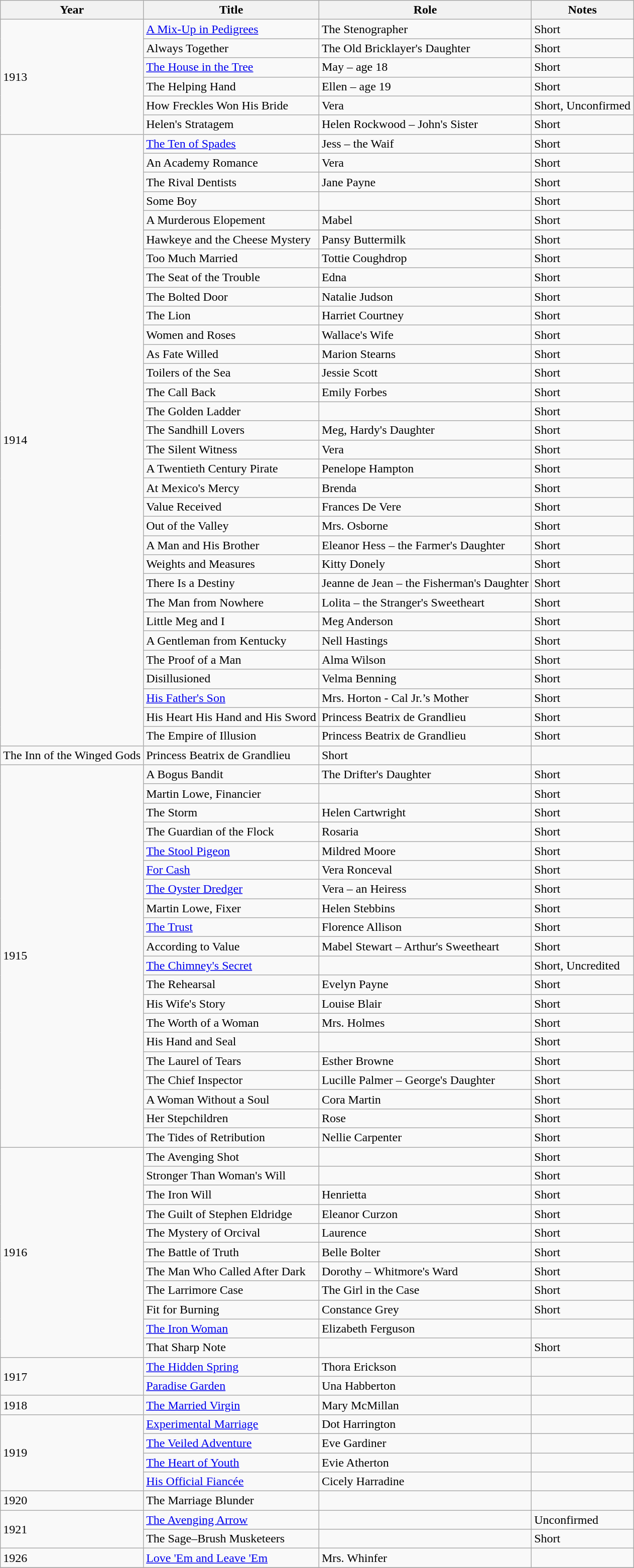<table class="wikitable sortable">
<tr>
<th>Year</th>
<th>Title</th>
<th>Role</th>
<th class="unsortable">Notes</th>
</tr>
<tr>
<td rowspan="6">1913</td>
<td><a href='#'>A Mix-Up in Pedigrees</a></td>
<td>The Stenographer</td>
<td>Short</td>
</tr>
<tr>
<td>Always Together</td>
<td>The Old Bricklayer's Daughter</td>
<td>Short</td>
</tr>
<tr>
<td><a href='#'>The House in the Tree</a></td>
<td>May – age 18</td>
<td>Short</td>
</tr>
<tr>
<td>The Helping Hand</td>
<td>Ellen – age 19</td>
<td>Short</td>
</tr>
<tr>
<td>How Freckles Won His Bride</td>
<td>Vera</td>
<td>Short, Unconfirmed</td>
</tr>
<tr>
<td>Helen's Stratagem</td>
<td>Helen Rockwood – John's Sister</td>
<td>Short</td>
</tr>
<tr>
<td rowspan="33">1914</td>
<td><a href='#'>The Ten of Spades</a></td>
<td>Jess – the Waif</td>
<td>Short</td>
</tr>
<tr>
<td>An Academy Romance</td>
<td>Vera</td>
<td>Short</td>
</tr>
<tr>
<td>The Rival Dentists</td>
<td>Jane Payne</td>
<td>Short</td>
</tr>
<tr>
<td>Some Boy</td>
<td></td>
<td>Short</td>
</tr>
<tr>
<td>A Murderous Elopement</td>
<td>Mabel</td>
<td>Short</td>
</tr>
<tr>
</tr>
<tr>
<td>Hawkeye and the Cheese Mystery</td>
<td>Pansy Buttermilk</td>
<td>Short</td>
</tr>
<tr>
<td>Too Much Married</td>
<td>Tottie Coughdrop</td>
<td>Short</td>
</tr>
<tr>
<td>The Seat of the Trouble</td>
<td>Edna</td>
<td>Short</td>
</tr>
<tr>
<td>The Bolted Door</td>
<td>Natalie Judson</td>
<td>Short</td>
</tr>
<tr>
<td>The Lion</td>
<td>Harriet Courtney</td>
<td>Short</td>
</tr>
<tr>
<td>Women and Roses</td>
<td>Wallace's Wife</td>
<td>Short</td>
</tr>
<tr>
<td>As Fate Willed</td>
<td>Marion Stearns</td>
<td>Short</td>
</tr>
<tr>
<td>Toilers of the Sea</td>
<td>Jessie Scott</td>
<td>Short</td>
</tr>
<tr>
<td>The Call Back</td>
<td>Emily Forbes</td>
<td>Short</td>
</tr>
<tr>
<td>The Golden Ladder</td>
<td></td>
<td>Short</td>
</tr>
<tr>
<td>The Sandhill Lovers</td>
<td>Meg, Hardy's Daughter</td>
<td>Short</td>
</tr>
<tr>
<td>The Silent Witness</td>
<td>Vera</td>
<td>Short</td>
</tr>
<tr>
<td>A Twentieth Century Pirate</td>
<td>Penelope Hampton</td>
<td>Short</td>
</tr>
<tr>
<td>At Mexico's Mercy</td>
<td>Brenda</td>
<td>Short</td>
</tr>
<tr>
<td>Value Received</td>
<td>Frances De Vere</td>
<td>Short</td>
</tr>
<tr>
<td>Out of the Valley</td>
<td>Mrs. Osborne</td>
<td>Short</td>
</tr>
<tr>
<td>A Man and His Brother</td>
<td>Eleanor Hess – the Farmer's Daughter</td>
<td>Short</td>
</tr>
<tr>
<td>Weights and Measures</td>
<td>Kitty Donely</td>
<td>Short</td>
</tr>
<tr>
<td>There Is a Destiny</td>
<td>Jeanne de Jean – the Fisherman's Daughter</td>
<td>Short</td>
</tr>
<tr>
<td>The Man from Nowhere</td>
<td>Lolita – the Stranger's Sweetheart</td>
<td>Short</td>
</tr>
<tr>
<td>Little Meg and I</td>
<td>Meg Anderson</td>
<td>Short</td>
</tr>
<tr>
<td>A Gentleman from Kentucky</td>
<td>Nell Hastings</td>
<td>Short</td>
</tr>
<tr>
<td>The Proof of a Man</td>
<td>Alma Wilson</td>
<td>Short</td>
</tr>
<tr>
<td>Disillusioned</td>
<td>Velma Benning</td>
<td>Short</td>
</tr>
<tr>
<td><a href='#'>His Father's Son</a></td>
<td>Mrs. Horton - Cal Jr.’s Mother</td>
<td>Short</td>
</tr>
<tr>
<td>His Heart His Hand and His Sword</td>
<td>Princess Beatrix de Grandlieu</td>
<td>Short</td>
</tr>
<tr>
<td>The Empire of Illusion</td>
<td>Princess Beatrix de Grandlieu</td>
<td>Short</td>
</tr>
<tr>
<td>The Inn of the Winged Gods</td>
<td>Princess Beatrix de Grandlieu</td>
<td>Short</td>
</tr>
<tr>
<td rowspan="20">1915</td>
<td>A Bogus Bandit</td>
<td>The Drifter's Daughter</td>
<td>Short</td>
</tr>
<tr>
<td>Martin Lowe, Financier</td>
<td></td>
<td>Short</td>
</tr>
<tr>
<td>The Storm</td>
<td>Helen Cartwright</td>
<td>Short</td>
</tr>
<tr>
<td>The Guardian of the Flock</td>
<td>Rosaria</td>
<td>Short</td>
</tr>
<tr>
<td><a href='#'>The Stool Pigeon</a></td>
<td>Mildred Moore</td>
<td>Short</td>
</tr>
<tr>
<td><a href='#'>For Cash</a></td>
<td>Vera Ronceval</td>
<td>Short</td>
</tr>
<tr>
<td><a href='#'>The Oyster Dredger</a></td>
<td>Vera – an Heiress</td>
<td>Short</td>
</tr>
<tr>
<td>Martin Lowe, Fixer</td>
<td>Helen Stebbins</td>
<td>Short</td>
</tr>
<tr>
<td><a href='#'>The Trust</a></td>
<td>Florence Allison</td>
<td>Short</td>
</tr>
<tr>
<td>According to Value</td>
<td>Mabel Stewart – Arthur's Sweetheart</td>
<td>Short</td>
</tr>
<tr>
<td><a href='#'>The Chimney's Secret</a></td>
<td></td>
<td>Short, Uncredited</td>
</tr>
<tr>
<td>The Rehearsal</td>
<td>Evelyn Payne</td>
<td>Short</td>
</tr>
<tr>
<td>His Wife's Story</td>
<td>Louise Blair</td>
<td>Short</td>
</tr>
<tr>
<td>The Worth of a Woman</td>
<td>Mrs. Holmes</td>
<td>Short</td>
</tr>
<tr>
<td>His Hand and Seal</td>
<td></td>
<td>Short</td>
</tr>
<tr>
<td>The Laurel of Tears</td>
<td>Esther Browne</td>
<td>Short</td>
</tr>
<tr>
<td>The Chief Inspector</td>
<td>Lucille Palmer – George's Daughter</td>
<td>Short</td>
</tr>
<tr>
<td>A Woman Without a Soul</td>
<td>Cora Martin</td>
<td>Short</td>
</tr>
<tr>
<td>Her Stepchildren</td>
<td>Rose</td>
<td>Short</td>
</tr>
<tr>
<td>The Tides of Retribution</td>
<td>Nellie Carpenter</td>
<td>Short</td>
</tr>
<tr>
<td rowspan="11">1916</td>
<td>The Avenging Shot</td>
<td></td>
<td>Short</td>
</tr>
<tr>
<td>Stronger Than Woman's Will</td>
<td></td>
<td>Short</td>
</tr>
<tr>
<td>The Iron Will</td>
<td>Henrietta</td>
<td>Short</td>
</tr>
<tr>
<td>The Guilt of Stephen Eldridge</td>
<td>Eleanor Curzon</td>
<td>Short</td>
</tr>
<tr>
<td>The Mystery of Orcival</td>
<td>Laurence</td>
<td>Short</td>
</tr>
<tr>
<td>The Battle of Truth</td>
<td>Belle Bolter</td>
<td>Short</td>
</tr>
<tr>
<td>The Man Who Called After Dark</td>
<td>Dorothy – Whitmore's Ward</td>
<td>Short</td>
</tr>
<tr>
<td>The Larrimore Case</td>
<td>The Girl in the Case</td>
<td>Short</td>
</tr>
<tr>
<td>Fit for Burning</td>
<td>Constance Grey</td>
<td>Short</td>
</tr>
<tr>
<td><a href='#'>The Iron Woman</a></td>
<td>Elizabeth Ferguson</td>
<td></td>
</tr>
<tr>
<td>That Sharp Note</td>
<td></td>
<td>Short</td>
</tr>
<tr>
<td rowspan="2">1917</td>
<td><a href='#'>The Hidden Spring</a></td>
<td>Thora Erickson</td>
<td></td>
</tr>
<tr>
<td><a href='#'>Paradise Garden</a></td>
<td>Una Habberton</td>
<td></td>
</tr>
<tr>
<td rowspan="1">1918</td>
<td><a href='#'>The Married Virgin</a></td>
<td>Mary McMillan</td>
<td></td>
</tr>
<tr>
<td rowspan="4">1919</td>
<td><a href='#'>Experimental Marriage</a></td>
<td>Dot Harrington</td>
<td></td>
</tr>
<tr>
<td><a href='#'>The Veiled Adventure</a></td>
<td>Eve Gardiner</td>
<td></td>
</tr>
<tr>
<td><a href='#'>The Heart of Youth</a></td>
<td>Evie Atherton</td>
<td></td>
</tr>
<tr>
<td><a href='#'>His Official Fiancée</a></td>
<td>Cicely Harradine</td>
<td></td>
</tr>
<tr>
<td rowspan="1">1920</td>
<td>The Marriage Blunder</td>
<td></td>
<td></td>
</tr>
<tr>
<td rowspan="2">1921</td>
<td><a href='#'>The Avenging Arrow</a></td>
<td></td>
<td>Unconfirmed</td>
</tr>
<tr>
<td>The Sage–Brush Musketeers</td>
<td></td>
<td>Short</td>
</tr>
<tr>
<td rowspan="1">1926</td>
<td><a href='#'>Love 'Em and Leave 'Em</a></td>
<td>Mrs. Whinfer</td>
<td></td>
</tr>
<tr>
</tr>
</table>
